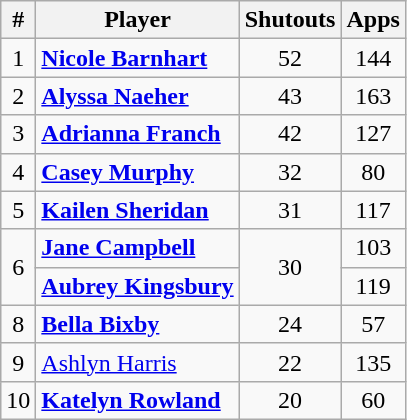<table class="wikitable" style="text-align: center">
<tr>
<th>#</th>
<th>Player</th>
<th>Shutouts</th>
<th>Apps</th>
</tr>
<tr>
<td>1</td>
<td style="text-align:left;"> <strong><a href='#'>Nicole Barnhart</a></strong></td>
<td>52</td>
<td>144</td>
</tr>
<tr>
<td>2</td>
<td style="text-align:left;"> <strong><a href='#'>Alyssa Naeher</a></strong></td>
<td>43</td>
<td>163</td>
</tr>
<tr>
<td>3</td>
<td style="text-align:left;"> <strong><a href='#'>Adrianna Franch</a></strong></td>
<td>42</td>
<td>127</td>
</tr>
<tr>
<td>4</td>
<td style="text-align:left;"> <strong><a href='#'>Casey Murphy</a></strong></td>
<td>32</td>
<td>80</td>
</tr>
<tr>
<td>5</td>
<td style="text-align:left;"><strong> <a href='#'>Kailen Sheridan</a></strong></td>
<td>31</td>
<td>117</td>
</tr>
<tr>
<td rowspan="2">6</td>
<td style="text-align:left;"> <strong><a href='#'>Jane Campbell</a></strong></td>
<td rowspan="2">30</td>
<td>103</td>
</tr>
<tr>
<td style="text-align:left;"> <strong><a href='#'>Aubrey Kingsbury</a></strong></td>
<td>119</td>
</tr>
<tr>
<td>8</td>
<td style="text-align:left;"><strong> <a href='#'>Bella Bixby</a></strong></td>
<td>24</td>
<td>57</td>
</tr>
<tr>
<td>9</td>
<td style="text-align:left;"> <a href='#'>Ashlyn Harris</a></td>
<td>22</td>
<td>135</td>
</tr>
<tr>
<td>10</td>
<td style="text-align:left;"> <strong><a href='#'>Katelyn Rowland</a></strong></td>
<td>20</td>
<td>60</td>
</tr>
</table>
